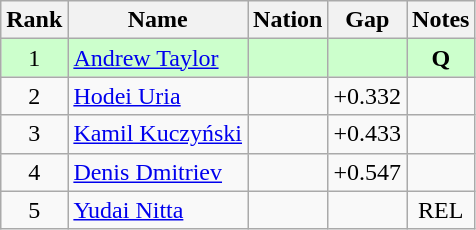<table class="wikitable sortable" style="text-align:center">
<tr>
<th>Rank</th>
<th>Name</th>
<th>Nation</th>
<th>Gap</th>
<th>Notes</th>
</tr>
<tr bgcolor=ccffcc>
<td>1</td>
<td align=left><a href='#'>Andrew Taylor</a></td>
<td align=left></td>
<td></td>
<td><strong>Q</strong></td>
</tr>
<tr>
<td>2</td>
<td align=left><a href='#'>Hodei Uria</a></td>
<td align=left></td>
<td>+0.332</td>
<td></td>
</tr>
<tr>
<td>3</td>
<td align=left><a href='#'>Kamil Kuczyński</a></td>
<td align=left></td>
<td>+0.433</td>
<td></td>
</tr>
<tr>
<td>4</td>
<td align=left><a href='#'>Denis Dmitriev</a></td>
<td align=left></td>
<td>+0.547</td>
<td></td>
</tr>
<tr>
<td>5</td>
<td align=left><a href='#'>Yudai Nitta</a></td>
<td align=left></td>
<td></td>
<td>REL</td>
</tr>
</table>
